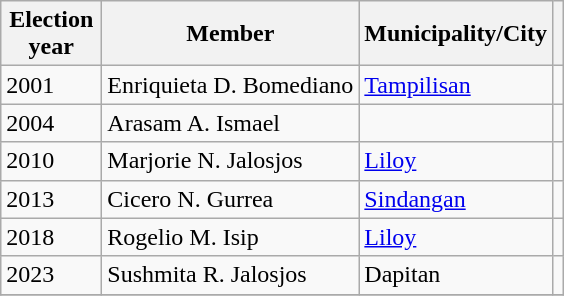<table class="wikitable">
<tr>
<th width="60px">Election<br>year</th>
<th>Member</th>
<th !>Municipality/City</th>
<th !></th>
</tr>
<tr>
<td>2001</td>
<td>Enriquieta D. Bomediano</td>
<td><a href='#'>Tampilisan</a></td>
<td></td>
</tr>
<tr>
<td>2004</td>
<td>Arasam A. Ismael</td>
<td></td>
<td></td>
</tr>
<tr>
<td>2010</td>
<td>Marjorie N. Jalosjos</td>
<td><a href='#'>Liloy</a></td>
<td></td>
</tr>
<tr>
<td>2013</td>
<td>Cicero N. Gurrea</td>
<td><a href='#'>Sindangan</a></td>
<td></td>
</tr>
<tr>
<td>2018</td>
<td>Rogelio M. Isip</td>
<td><a href='#'>Liloy</a></td>
<td></td>
</tr>
<tr>
<td>2023</td>
<td>Sushmita R. Jalosjos</td>
<td>Dapitan</td>
<td></td>
</tr>
<tr>
</tr>
</table>
